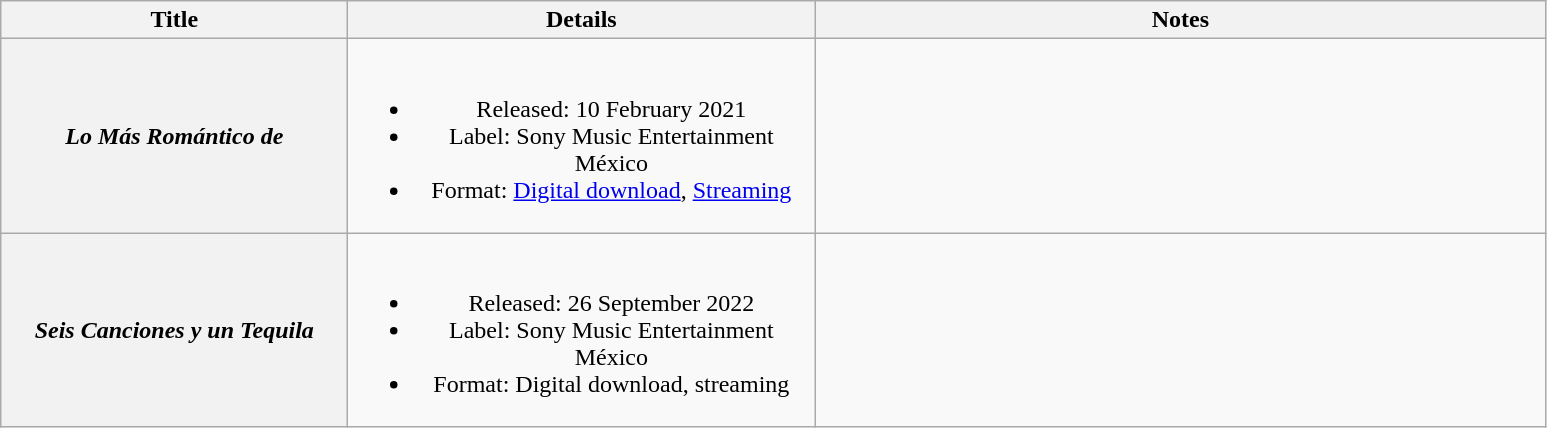<table class="wikitable plainrowheaders" style="text-align:center;">
<tr>
<th scope="col" style="width:14em;">Title</th>
<th scope="col" style="width:19em;">Details</th>
<th scope="col" style="width:30em;">Notes</th>
</tr>
<tr>
<th scope="row"><em>Lo Más Romántico de</em></th>
<td><br><ul><li>Released: 10 February 2021</li><li>Label: Sony Music Entertainment México</li><li>Format: <a href='#'>Digital download</a>, <a href='#'>Streaming</a></li></ul></td>
<td><br></td>
</tr>
<tr>
<th scope="row"><em>Seis Canciones y un Tequila</em></th>
<td><br><ul><li>Released: 26 September 2022</li><li>Label: Sony Music Entertainment México</li><li>Format: Digital download, streaming</li></ul></td>
<td><br></td>
</tr>
</table>
